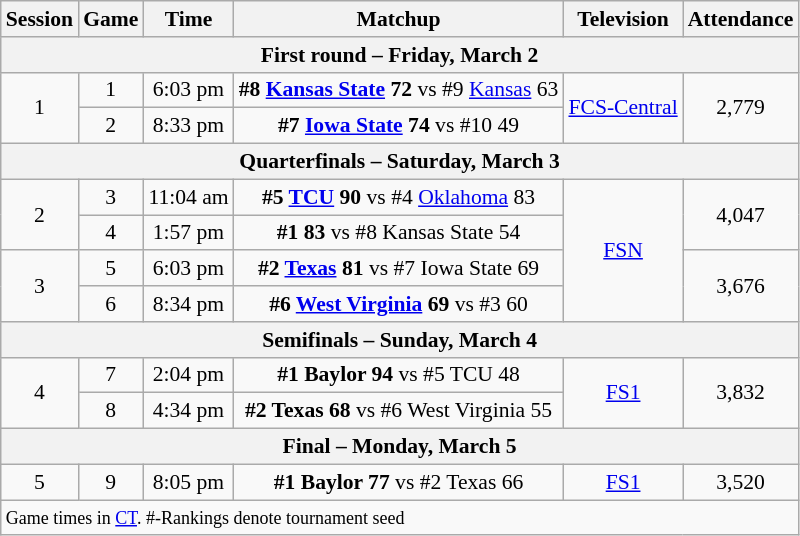<table class="wikitable" style="white-space:nowrap; font-size:90%;text-align:center">
<tr>
<th>Session</th>
<th>Game</th>
<th>Time</th>
<th>Matchup</th>
<th>Television</th>
<th>Attendance</th>
</tr>
<tr>
<th colspan=6>First round – Friday, March 2</th>
</tr>
<tr>
<td rowspan=2>1</td>
<td>1</td>
<td>6:03 pm</td>
<td><strong>#8 <a href='#'>Kansas State</a> 72</strong> vs #9 <a href='#'>Kansas</a> 63</td>
<td rowspan=2><a href='#'>FCS-Central</a></td>
<td rowspan=2>2,779</td>
</tr>
<tr>
<td>2</td>
<td>8:33 pm</td>
<td><strong>#7 <a href='#'>Iowa State</a> 74</strong> vs #10  49</td>
</tr>
<tr>
<th colspan=6>Quarterfinals – Saturday, March 3</th>
</tr>
<tr>
<td rowspan=2>2</td>
<td>3</td>
<td>11:04 am</td>
<td><strong>#5 <a href='#'>TCU</a> 90</strong> vs #4 <a href='#'>Oklahoma</a> 83</td>
<td rowspan=4><a href='#'>FSN</a></td>
<td rowspan=2>4,047</td>
</tr>
<tr>
<td>4</td>
<td>1:57 pm</td>
<td><strong>#1  83</strong> vs #8 Kansas State 54</td>
</tr>
<tr>
<td rowspan=2>3</td>
<td>5</td>
<td>6:03 pm</td>
<td><strong>#2 <a href='#'>Texas</a> 81</strong> vs #7 Iowa State 69</td>
<td rowspan=2>3,676</td>
</tr>
<tr>
<td>6</td>
<td>8:34 pm</td>
<td><strong>#6 <a href='#'>West Virginia</a> 69</strong> vs #3  60</td>
</tr>
<tr>
<th colspan=6>Semifinals – Sunday, March 4</th>
</tr>
<tr>
<td rowspan=2>4</td>
<td>7</td>
<td>2:04 pm</td>
<td><strong>#1 Baylor 94</strong> vs #5 TCU 48</td>
<td rowspan=2><a href='#'>FS1</a></td>
<td rowspan=2>3,832</td>
</tr>
<tr>
<td>8</td>
<td>4:34 pm</td>
<td><strong>#2 Texas 68</strong> vs #6 West Virginia 55</td>
</tr>
<tr>
<th colspan=6>Final – Monday, March 5</th>
</tr>
<tr>
<td>5</td>
<td>9</td>
<td>8:05 pm</td>
<td><strong>#1 Baylor 77</strong> vs #2 Texas 66</td>
<td><a href='#'>FS1</a></td>
<td>3,520</td>
</tr>
<tr align=left>
<td colspan=6><small>Game times in <a href='#'>CT</a>. #-Rankings denote tournament seed</small></td>
</tr>
</table>
